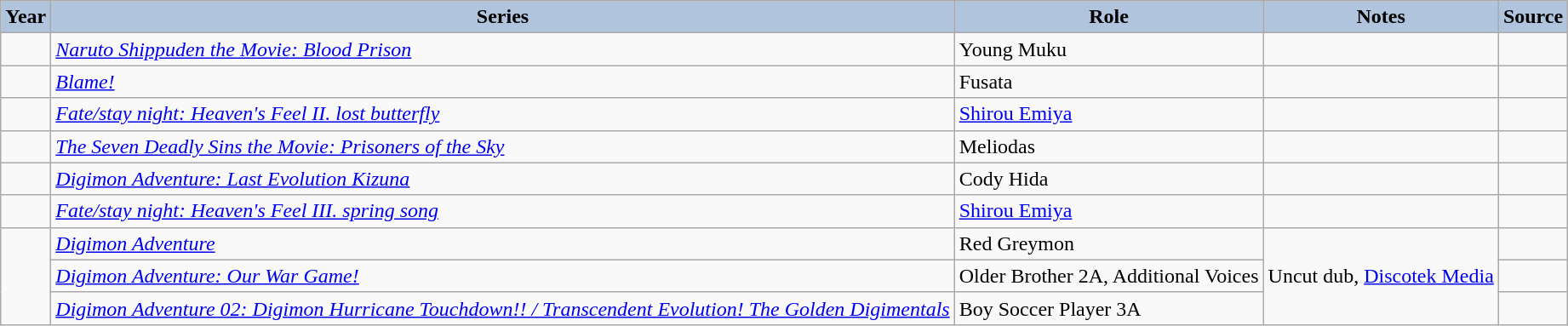<table class="wikitable sortable plainrowheaders">
<tr>
<th style="background:#b0c4de;">Year</th>
<th style="background:#b0c4de;">Series</th>
<th style="background:#b0c4de;">Role</th>
<th style="background:#b0c4de;" class="unsortable">Notes</th>
<th style="background:#b0c4de;" class="unsortable">Source</th>
</tr>
<tr>
<td></td>
<td><em><a href='#'>Naruto Shippuden the Movie: Blood Prison</a></em></td>
<td>Young Muku</td>
<td> </td>
<td> </td>
</tr>
<tr>
<td></td>
<td><em><a href='#'>Blame!</a></em></td>
<td>Fusata</td>
<td></td>
<td></td>
</tr>
<tr>
<td></td>
<td><em><a href='#'>Fate/stay night: Heaven's Feel II. lost butterfly</a></em></td>
<td><a href='#'>Shirou Emiya</a></td>
<td></td>
<td></td>
</tr>
<tr>
<td></td>
<td><em><a href='#'>The Seven Deadly Sins the Movie: Prisoners of the Sky</a></em></td>
<td>Meliodas</td>
<td></td>
<td></td>
</tr>
<tr>
<td></td>
<td><em><a href='#'>Digimon Adventure: Last Evolution Kizuna</a></em></td>
<td>Cody Hida</td>
<td></td>
<td></td>
</tr>
<tr>
<td></td>
<td><em><a href='#'>Fate/stay night: Heaven's Feel III. spring song</a></em></td>
<td><a href='#'>Shirou Emiya</a></td>
<td></td>
<td></td>
</tr>
<tr>
<td rowspan="3"></td>
<td><em><a href='#'>Digimon Adventure</a></em></td>
<td>Red Greymon</td>
<td rowspan="3">Uncut dub, <a href='#'>Discotek Media</a></td>
<td></td>
</tr>
<tr>
<td><em><a href='#'>Digimon Adventure: Our War Game!</a></em></td>
<td>Older Brother 2A, Additional Voices</td>
<td></td>
</tr>
<tr>
<td><em><a href='#'>Digimon Adventure 02: Digimon Hurricane Touchdown!! / Transcendent Evolution! The Golden Digimentals</a></em></td>
<td>Boy Soccer Player 3A</td>
<td></td>
</tr>
</table>
